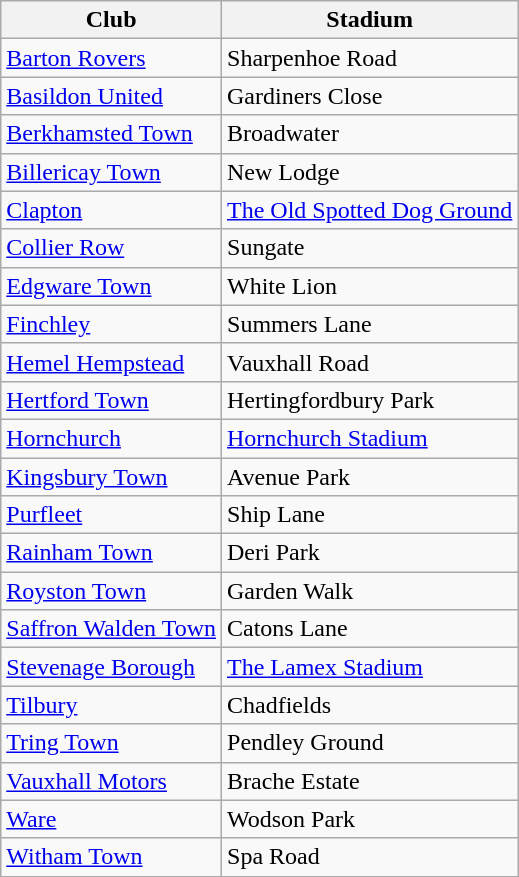<table class="wikitable sortable">
<tr>
<th>Club</th>
<th>Stadium</th>
</tr>
<tr>
<td><a href='#'>Barton Rovers</a></td>
<td>Sharpenhoe Road</td>
</tr>
<tr>
<td><a href='#'>Basildon United</a></td>
<td>Gardiners Close</td>
</tr>
<tr>
<td><a href='#'>Berkhamsted Town</a></td>
<td>Broadwater</td>
</tr>
<tr>
<td><a href='#'>Billericay Town</a></td>
<td>New Lodge</td>
</tr>
<tr>
<td><a href='#'>Clapton</a></td>
<td><a href='#'>The Old Spotted Dog Ground</a></td>
</tr>
<tr>
<td><a href='#'>Collier Row</a></td>
<td>Sungate</td>
</tr>
<tr>
<td><a href='#'>Edgware Town</a></td>
<td>White Lion</td>
</tr>
<tr>
<td><a href='#'>Finchley</a></td>
<td>Summers Lane</td>
</tr>
<tr>
<td><a href='#'>Hemel Hempstead</a></td>
<td>Vauxhall Road</td>
</tr>
<tr>
<td><a href='#'>Hertford Town</a></td>
<td>Hertingfordbury Park</td>
</tr>
<tr>
<td><a href='#'>Hornchurch</a></td>
<td><a href='#'>Hornchurch Stadium</a></td>
</tr>
<tr>
<td><a href='#'>Kingsbury Town</a></td>
<td>Avenue Park</td>
</tr>
<tr>
<td><a href='#'>Purfleet</a></td>
<td>Ship Lane</td>
</tr>
<tr>
<td><a href='#'>Rainham Town</a></td>
<td>Deri Park</td>
</tr>
<tr>
<td><a href='#'>Royston Town</a></td>
<td>Garden Walk</td>
</tr>
<tr>
<td><a href='#'>Saffron Walden Town</a></td>
<td>Catons Lane</td>
</tr>
<tr>
<td><a href='#'>Stevenage Borough</a></td>
<td><a href='#'>The Lamex Stadium</a></td>
</tr>
<tr>
<td><a href='#'>Tilbury</a></td>
<td>Chadfields</td>
</tr>
<tr>
<td><a href='#'>Tring Town</a></td>
<td>Pendley Ground</td>
</tr>
<tr>
<td><a href='#'>Vauxhall Motors</a></td>
<td>Brache Estate</td>
</tr>
<tr>
<td><a href='#'>Ware</a></td>
<td>Wodson Park</td>
</tr>
<tr>
<td><a href='#'>Witham Town</a></td>
<td>Spa Road</td>
</tr>
</table>
